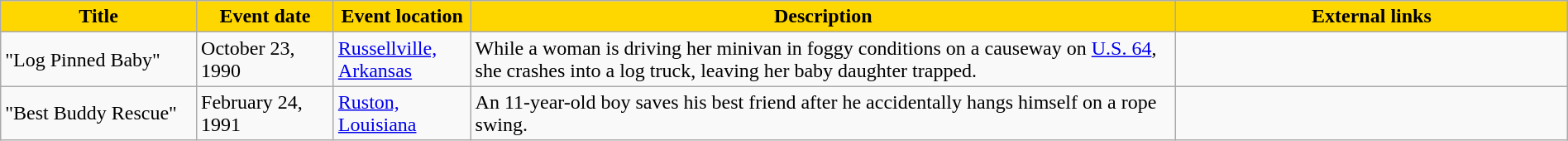<table class="wikitable" style="width: 100%;">
<tr>
<th style="background: #FFD700; color: #000000; width: 10%;">Title</th>
<th style="background: #FFD700; color: #000000; width: 7%;">Event date</th>
<th style="background: #FFD700; color: #000000; width: 7%;">Event location</th>
<th style="background: #FFD700; color: #000000; width: 36%;">Description</th>
<th style="background: #FFD700; color: #000000; width: 20%;">External links</th>
</tr>
<tr>
<td>"Log Pinned Baby"</td>
<td>October 23, 1990</td>
<td><a href='#'>Russellville, Arkansas</a></td>
<td>While a woman is driving her minivan in foggy conditions on a causeway on <a href='#'>U.S. 64</a>, she crashes into a log truck, leaving her baby daughter trapped.</td>
<td></td>
</tr>
<tr>
<td>"Best Buddy Rescue"</td>
<td>February 24, 1991</td>
<td><a href='#'>Ruston, Louisiana</a></td>
<td>An 11-year-old boy saves his best friend after he accidentally hangs himself on a rope swing.</td>
<td></td>
</tr>
</table>
